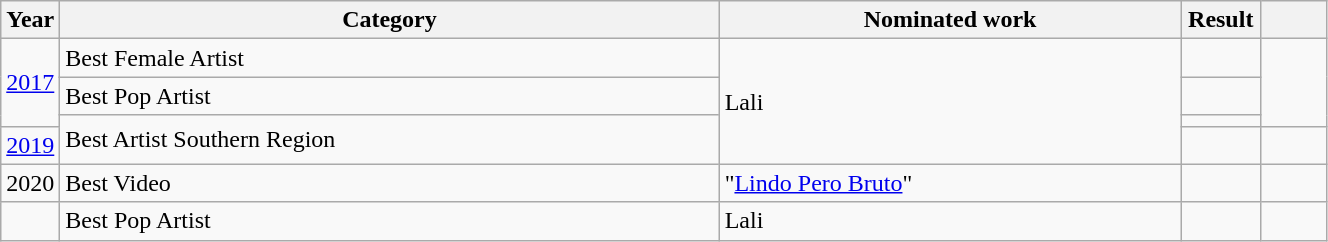<table class="wikitable plainrowheaders" style="width:70%;">
<tr>
<th scope="col" style="width:4%;">Year</th>
<th scope="col" style="width:50%;">Category</th>
<th scope="col" style="width:35%;">Nominated work</th>
<th scope="col" style="width:6%;">Result</th>
<th scope="col" style="width:6%;"></th>
</tr>
<tr>
<td rowspan="3" align=center><a href='#'>2017</a></td>
<td>Best Female Artist</td>
<td rowspan="4">Lali</td>
<td></td>
<td rowspan="3" align=center></td>
</tr>
<tr>
<td>Best Pop Artist</td>
<td></td>
</tr>
<tr>
<td rowspan="2">Best Artist Southern Region</td>
<td></td>
</tr>
<tr>
<td align=center><a href='#'>2019</a></td>
<td></td>
<td align=center></td>
</tr>
<tr>
<td align="center">2020</td>
<td>Best Video</td>
<td>"<a href='#'>Lindo Pero Bruto</a>"</td>
<td></td>
<td align="center"></td>
</tr>
<tr>
<td></td>
<td>Best Pop Artist</td>
<td>Lali</td>
<td></td>
<td></td>
</tr>
</table>
